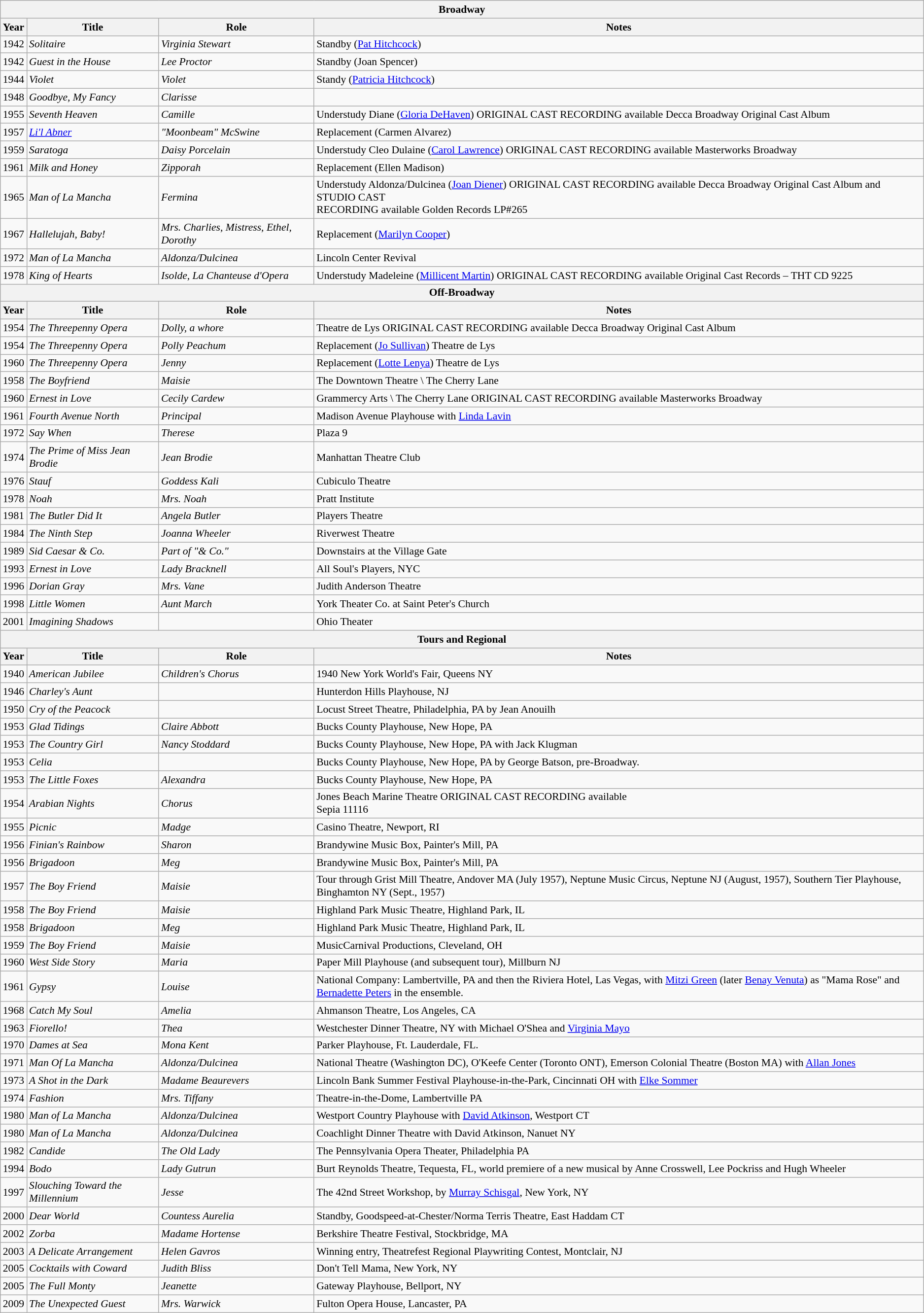<table class="wikitable" style="font-size:90%">
<tr>
<th colspan="4">Broadway</th>
</tr>
<tr>
<th>Year</th>
<th>Title</th>
<th>Role</th>
<th>Notes</th>
</tr>
<tr>
<td>1942</td>
<td><em>Solitaire</em></td>
<td><em>Virginia Stewart</em></td>
<td>Standby (<a href='#'>Pat Hitchcock</a>)</td>
</tr>
<tr>
<td>1942</td>
<td><em>Guest in the House</em></td>
<td><em>Lee Proctor</em></td>
<td>Standby (Joan Spencer)</td>
</tr>
<tr>
<td>1944</td>
<td><em>Violet</em></td>
<td><em>Violet</em></td>
<td>Standy (<a href='#'>Patricia Hitchcock</a>)</td>
</tr>
<tr>
<td>1948</td>
<td><em>Goodbye, My Fancy</em></td>
<td><em>Clarisse</em></td>
<td></td>
</tr>
<tr>
<td>1955</td>
<td><em>Seventh Heaven</em></td>
<td><em>Camille</em></td>
<td>Understudy Diane (<a href='#'>Gloria DeHaven</a>) ORIGINAL CAST RECORDING available Decca Broadway Original Cast Album</td>
</tr>
<tr>
<td>1957</td>
<td><em><a href='#'>Li'l Abner</a></em></td>
<td><em>"Moonbeam" McSwine</em></td>
<td>Replacement (Carmen Alvarez)</td>
</tr>
<tr>
<td>1959</td>
<td><em>Saratoga</em></td>
<td><em>Daisy Porcelain</em></td>
<td>Understudy Cleo Dulaine (<a href='#'>Carol Lawrence</a>) ORIGINAL CAST RECORDING available Masterworks Broadway</td>
</tr>
<tr>
<td>1961</td>
<td><em>Milk and Honey</em></td>
<td><em>Zipporah</em></td>
<td>Replacement (Ellen Madison)</td>
</tr>
<tr>
<td>1965</td>
<td><em>Man of La Mancha</em></td>
<td><em>Fermina</em></td>
<td>Understudy Aldonza/Dulcinea (<a href='#'>Joan Diener</a>) ORIGINAL CAST RECORDING available Decca Broadway Original Cast Album and STUDIO CAST<br>RECORDING available Golden Records LP#265</td>
</tr>
<tr>
<td>1967</td>
<td><em>Hallelujah, Baby!</em></td>
<td><em>Mrs. Charlies, Mistress, Ethel, Dorothy</em></td>
<td>Replacement (<a href='#'>Marilyn Cooper</a>)</td>
</tr>
<tr>
<td>1972</td>
<td><em>Man of La Mancha</em></td>
<td><em>Aldonza/Dulcinea</em></td>
<td>Lincoln Center Revival</td>
</tr>
<tr>
<td>1978</td>
<td><em>King of Hearts</em></td>
<td><em>Isolde, La Chanteuse d'Opera</em></td>
<td>Understudy Madeleine (<a href='#'>Millicent Martin</a>)  ORIGINAL CAST RECORDING available Original Cast Records – THT CD 9225</td>
</tr>
<tr>
<th colspan="4">Off-Broadway</th>
</tr>
<tr>
<th>Year</th>
<th>Title</th>
<th>Role</th>
<th>Notes</th>
</tr>
<tr>
<td>1954</td>
<td><em>The Threepenny Opera</em></td>
<td><em>Dolly, a whore</em></td>
<td>Theatre de Lys ORIGINAL CAST RECORDING available Decca Broadway Original Cast Album</td>
</tr>
<tr>
<td>1954</td>
<td><em>The Threepenny Opera</em></td>
<td><em>Polly Peachum</em></td>
<td>Replacement (<a href='#'>Jo Sullivan</a>) Theatre de Lys</td>
</tr>
<tr>
<td>1960</td>
<td><em>The Threepenny Opera</em></td>
<td><em>Jenny</em></td>
<td>Replacement (<a href='#'>Lotte Lenya</a>) Theatre de Lys</td>
</tr>
<tr>
<td>1958</td>
<td><em>The Boyfriend</em></td>
<td><em>Maisie</em></td>
<td>The Downtown Theatre \ The Cherry Lane</td>
</tr>
<tr>
<td>1960</td>
<td><em>Ernest in Love</em></td>
<td><em>Cecily Cardew</em></td>
<td>Grammercy Arts \ The Cherry Lane ORIGINAL CAST RECORDING available Masterworks Broadway</td>
</tr>
<tr>
<td>1961</td>
<td><em>Fourth Avenue North</em></td>
<td><em>Principal</em></td>
<td>Madison Avenue Playhouse with <a href='#'>Linda Lavin</a></td>
</tr>
<tr>
<td>1972</td>
<td><em>Say When</em></td>
<td><em>Therese</em></td>
<td>Plaza 9</td>
</tr>
<tr>
<td>1974</td>
<td><em>The Prime of Miss Jean Brodie</em></td>
<td><em>Jean Brodie</em></td>
<td>Manhattan Theatre Club</td>
</tr>
<tr>
<td>1976</td>
<td><em>Stauf</em></td>
<td><em>Goddess Kali</em></td>
<td>Cubiculo Theatre</td>
</tr>
<tr>
<td>1978</td>
<td><em>Noah</em></td>
<td><em>Mrs. Noah</em></td>
<td>Pratt Institute</td>
</tr>
<tr>
<td>1981</td>
<td><em>The Butler Did It</em></td>
<td><em>Angela Butler</em></td>
<td>Players Theatre</td>
</tr>
<tr>
<td>1984</td>
<td><em>The Ninth Step</em></td>
<td><em>Joanna Wheeler</em></td>
<td>Riverwest Theatre</td>
</tr>
<tr>
<td>1989</td>
<td><em>Sid Caesar & Co.</em></td>
<td><em>Part of "& Co."</em></td>
<td>Downstairs at the Village Gate</td>
</tr>
<tr>
<td>1993</td>
<td><em>Ernest in Love</em></td>
<td><em>Lady Bracknell</em></td>
<td>All Soul's Players, NYC</td>
</tr>
<tr>
<td>1996</td>
<td><em>Dorian Gray</em></td>
<td><em>Mrs. Vane</em></td>
<td>Judith Anderson Theatre</td>
</tr>
<tr>
<td>1998</td>
<td><em>Little Women</em></td>
<td><em>Aunt March</em></td>
<td>York Theater Co. at Saint Peter's Church</td>
</tr>
<tr>
<td>2001</td>
<td><em>Imagining Shadows</em></td>
<td></td>
<td>Ohio Theater</td>
</tr>
<tr>
<th colspan="4">Tours and Regional</th>
</tr>
<tr>
<th>Year</th>
<th>Title</th>
<th>Role</th>
<th>Notes</th>
</tr>
<tr>
<td>1940</td>
<td><em>American Jubilee</em></td>
<td><em>Children's Chorus</em></td>
<td>1940 New York World's Fair, Queens NY</td>
</tr>
<tr>
<td>1946</td>
<td><em>Charley's Aunt</em></td>
<td></td>
<td>Hunterdon Hills Playhouse, NJ</td>
</tr>
<tr>
<td>1950</td>
<td><em>Cry of the Peacock</em></td>
<td></td>
<td>Locust Street Theatre, Philadelphia, PA by Jean Anouilh</td>
</tr>
<tr>
<td>1953</td>
<td><em>Glad Tidings</em></td>
<td><em>Claire Abbott</em></td>
<td>Bucks County Playhouse, New Hope, PA</td>
</tr>
<tr>
<td>1953</td>
<td><em>The Country Girl</em></td>
<td><em>Nancy Stoddard</em></td>
<td>Bucks County Playhouse, New Hope, PA with Jack Klugman</td>
</tr>
<tr>
<td>1953</td>
<td><em>Celia</em></td>
<td></td>
<td>Bucks County Playhouse, New Hope, PA by George Batson, pre-Broadway.</td>
</tr>
<tr>
<td>1953</td>
<td><em>The Little Foxes</em></td>
<td><em>Alexandra</em></td>
<td>Bucks County Playhouse, New Hope, PA</td>
</tr>
<tr>
<td>1954</td>
<td><em>Arabian Nights</em></td>
<td><em>Chorus</em></td>
<td>Jones Beach Marine Theatre  ORIGINAL CAST RECORDING available<br>Sepia 11116</td>
</tr>
<tr>
<td>1955</td>
<td><em>Picnic</em></td>
<td><em>Madge</em></td>
<td>Casino Theatre, Newport, RI</td>
</tr>
<tr>
<td>1956</td>
<td><em>Finian's Rainbow</em></td>
<td><em>Sharon</em></td>
<td>Brandywine Music Box, Painter's Mill, PA</td>
</tr>
<tr>
<td>1956</td>
<td><em>Brigadoon</em></td>
<td><em>Meg</em></td>
<td>Brandywine Music Box, Painter's Mill, PA</td>
</tr>
<tr>
<td>1957</td>
<td><em>The Boy Friend</em></td>
<td><em>Maisie</em></td>
<td>Tour through Grist Mill Theatre, Andover MA (July 1957), Neptune Music Circus, Neptune NJ (August, 1957), Southern Tier Playhouse, Binghamton NY (Sept., 1957)</td>
</tr>
<tr>
<td>1958</td>
<td><em>The Boy Friend</em></td>
<td><em>Maisie</em></td>
<td>Highland Park Music Theatre, Highland Park, IL</td>
</tr>
<tr>
<td>1958</td>
<td><em>Brigadoon</em></td>
<td><em>Meg</em></td>
<td>Highland Park Music Theatre, Highland Park, IL</td>
</tr>
<tr>
<td>1959</td>
<td><em>The Boy Friend</em></td>
<td><em>Maisie</em></td>
<td>MusicCarnival Productions, Cleveland, OH</td>
</tr>
<tr>
<td>1960</td>
<td><em>West Side Story</em></td>
<td><em>Maria</em></td>
<td>Paper Mill Playhouse (and subsequent tour), Millburn NJ</td>
</tr>
<tr>
<td>1961</td>
<td><em>Gypsy</em></td>
<td><em>Louise</em></td>
<td>National Company:  Lambertville, PA and then the Riviera Hotel, Las Vegas, with <a href='#'>Mitzi Green</a> (later <a href='#'>Benay Venuta</a>) as "Mama Rose" and <a href='#'>Bernadette Peters</a> in the ensemble.</td>
</tr>
<tr>
<td>1968</td>
<td><em>Catch My Soul</em></td>
<td><em>Amelia</em></td>
<td>Ahmanson Theatre, Los Angeles, CA</td>
</tr>
<tr>
<td>1963</td>
<td><em>Fiorello!</em></td>
<td><em>Thea</em></td>
<td>Westchester Dinner Theatre, NY with Michael O'Shea and <a href='#'>Virginia Mayo</a></td>
</tr>
<tr>
<td>1970</td>
<td><em>Dames at Sea</em></td>
<td><em>Mona Kent</em></td>
<td>Parker Playhouse, Ft. Lauderdale, FL.</td>
</tr>
<tr>
<td>1971</td>
<td><em>Man Of La Mancha</em></td>
<td><em>Aldonza/Dulcinea</em></td>
<td>National Theatre (Washington DC), O'Keefe Center (Toronto ONT), Emerson Colonial Theatre (Boston MA) with <a href='#'>Allan Jones</a></td>
</tr>
<tr>
<td>1973</td>
<td><em>A Shot in the Dark</em></td>
<td><em>Madame Beaurevers</em></td>
<td>Lincoln Bank Summer Festival Playhouse-in-the-Park, Cincinnati OH with <a href='#'>Elke Sommer</a></td>
</tr>
<tr>
<td>1974</td>
<td><em>Fashion</em></td>
<td><em>Mrs. Tiffany</em></td>
<td>Theatre-in-the-Dome, Lambertville PA</td>
</tr>
<tr>
<td>1980</td>
<td><em>Man of La Mancha</em></td>
<td><em>Aldonza/Dulcinea</em></td>
<td>Westport Country Playhouse with <a href='#'>David Atkinson</a>, Westport CT</td>
</tr>
<tr>
<td>1980</td>
<td><em>Man of La Mancha</em></td>
<td><em>Aldonza/Dulcinea</em></td>
<td>Coachlight Dinner Theatre with David Atkinson, Nanuet NY</td>
</tr>
<tr>
<td>1982</td>
<td><em>Candide</em></td>
<td><em>The Old Lady</em></td>
<td>The Pennsylvania Opera Theater, Philadelphia PA</td>
</tr>
<tr>
<td>1994</td>
<td><em>Bodo</em></td>
<td><em>Lady Gutrun</em></td>
<td>Burt Reynolds Theatre, Tequesta, FL, world premiere of a new musical by Anne Crosswell, Lee Pockriss and Hugh Wheeler</td>
</tr>
<tr>
<td>1997</td>
<td><em>Slouching Toward the Millennium</em></td>
<td><em>Jesse</em></td>
<td>The 42nd Street Workshop, by <a href='#'>Murray Schisgal</a>, New York, NY</td>
</tr>
<tr>
<td>2000</td>
<td><em>Dear World</em></td>
<td><em>Countess Aurelia</em></td>
<td>Standby, Goodspeed-at-Chester/Norma Terris Theatre, East Haddam CT</td>
</tr>
<tr>
<td>2002</td>
<td><em>Zorba</em></td>
<td><em>Madame Hortense</em></td>
<td>Berkshire Theatre Festival, Stockbridge, MA</td>
</tr>
<tr>
<td>2003</td>
<td><em>A Delicate Arrangement</em></td>
<td><em>Helen Gavros</em></td>
<td>Winning entry, Theatrefest Regional Playwriting Contest, Montclair, NJ</td>
</tr>
<tr>
<td>2005</td>
<td><em>Cocktails with Coward</em></td>
<td><em>Judith Bliss</em></td>
<td>Don't Tell Mama, New York, NY</td>
</tr>
<tr>
<td>2005</td>
<td><em>The Full Monty</em></td>
<td><em>Jeanette</em></td>
<td>Gateway Playhouse, Bellport, NY</td>
</tr>
<tr>
<td>2009</td>
<td><em>The Unexpected Guest</em></td>
<td><em>Mrs. Warwick</em></td>
<td>Fulton Opera House, Lancaster, PA</td>
</tr>
</table>
